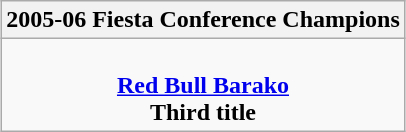<table class=wikitable style="text-align:center; margin:auto">
<tr>
<th>2005-06 Fiesta Conference Champions</th>
</tr>
<tr>
<td><br> <strong><a href='#'>Red Bull Barako</a></strong> <br> <strong>Third title</strong></td>
</tr>
</table>
